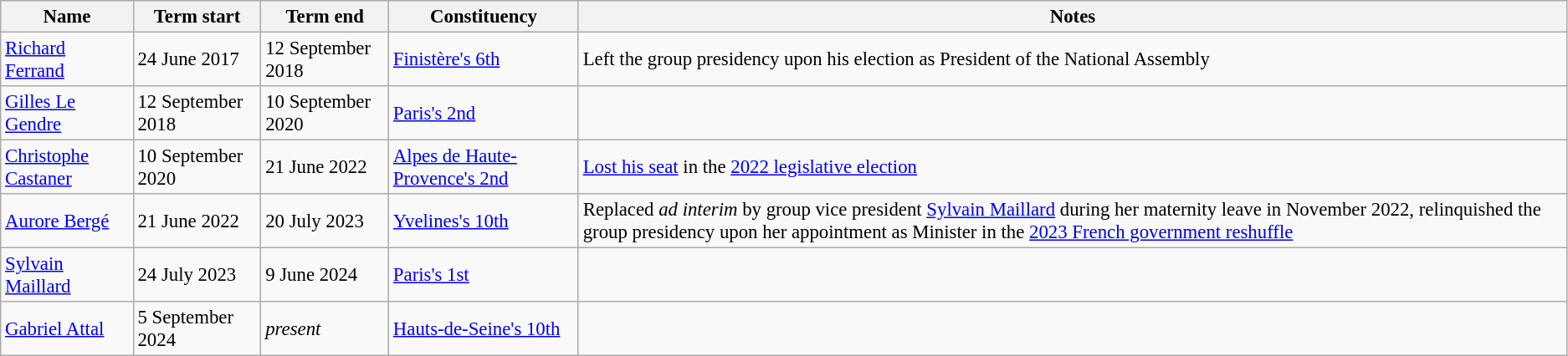<table class="wikitable" style="font-size:95%;">
<tr>
<th>Name</th>
<th>Term start</th>
<th>Term end</th>
<th>Constituency</th>
<th>Notes</th>
</tr>
<tr>
<td><a href='#'>Richard Ferrand</a></td>
<td>24 June 2017</td>
<td>12 September 2018</td>
<td><a href='#'>Finistère's 6th</a></td>
<td>Left the group presidency upon his election as President of the National Assembly</td>
</tr>
<tr>
<td><a href='#'>Gilles Le Gendre</a></td>
<td>12 September 2018</td>
<td>10 September 2020</td>
<td><a href='#'>Paris's 2nd</a></td>
<td></td>
</tr>
<tr>
<td><a href='#'>Christophe Castaner</a></td>
<td>10 September 2020</td>
<td>21 June 2022</td>
<td><a href='#'>Alpes de Haute-Provence's 2nd</a></td>
<td><a href='#'>Lost his seat</a> in the <a href='#'>2022 legislative election</a></td>
</tr>
<tr>
<td><a href='#'>Aurore Bergé</a></td>
<td>21 June 2022</td>
<td>20 July 2023</td>
<td><a href='#'>Yvelines's 10th</a></td>
<td>Replaced <em>ad interim</em> by group vice president <a href='#'>Sylvain Maillard</a> during her maternity leave in November 2022, relinquished the group presidency upon her appointment as Minister in the <a href='#'>2023 French government reshuffle</a></td>
</tr>
<tr>
<td><a href='#'>Sylvain Maillard</a></td>
<td>24 July 2023</td>
<td>9 June 2024</td>
<td><a href='#'>Paris's 1st</a></td>
<td></td>
</tr>
<tr>
<td><a href='#'>Gabriel Attal</a></td>
<td>5 September 2024</td>
<td><em>present</em></td>
<td><a href='#'>Hauts-de-Seine's 10th</a></td>
<td></td>
</tr>
</table>
